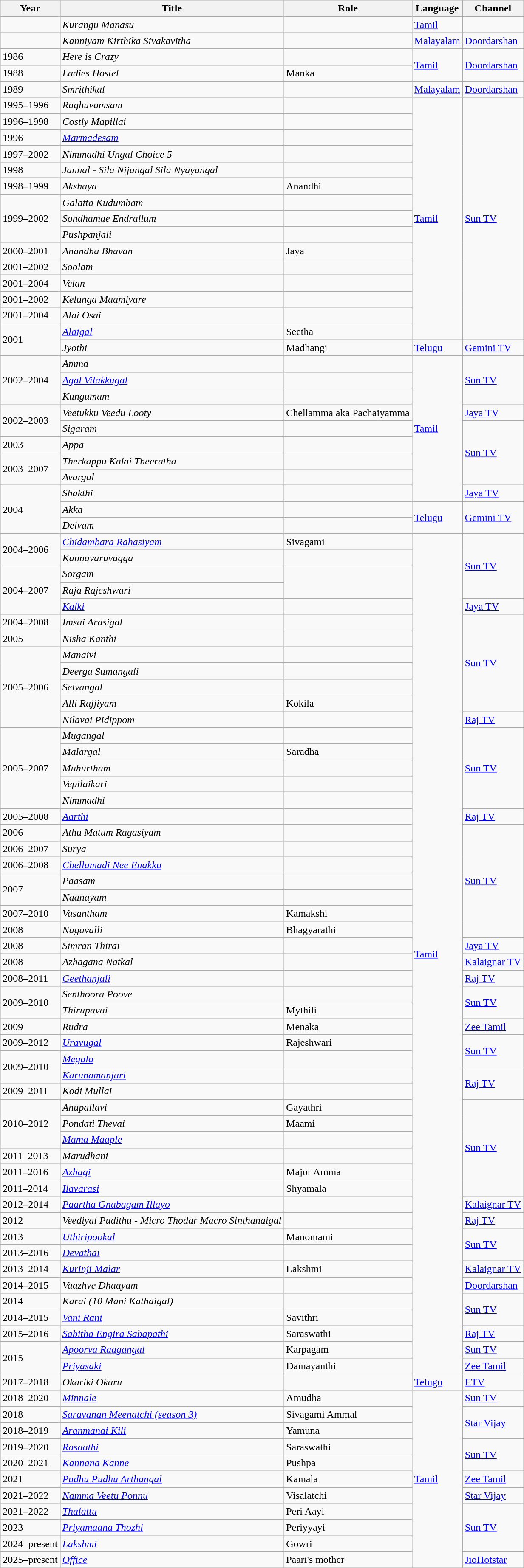<table class="wikitable sortable">
<tr>
<th>Year</th>
<th>Title</th>
<th>Role</th>
<th>Language</th>
<th>Channel</th>
</tr>
<tr>
<td></td>
<td><em>Kurangu Manasu</em></td>
<td></td>
<td><a href='#'>Tamil</a></td>
<td></td>
</tr>
<tr>
<td></td>
<td><em>Kanniyam Kirthika Sivakavitha</em></td>
<td></td>
<td><a href='#'>Malayalam</a></td>
<td><a href='#'>Doordarshan</a></td>
</tr>
<tr>
<td>1986</td>
<td><em>Here is Crazy</em></td>
<td></td>
<td rowspan=2><a href='#'>Tamil</a></td>
<td rowspan=2><a href='#'>Doordarshan</a></td>
</tr>
<tr>
<td>1988</td>
<td><em>Ladies Hostel</em></td>
<td>Manka</td>
</tr>
<tr>
<td>1989</td>
<td><em>Smrithikal</em></td>
<td></td>
<td><a href='#'>Malayalam</a></td>
<td><a href='#'>Doordarshan</a></td>
</tr>
<tr>
<td>1995–1996</td>
<td><em>Raghuvamsam</em></td>
<td></td>
<td rowspan=15><a href='#'>Tamil</a></td>
<td rowspan=15><a href='#'>Sun TV</a></td>
</tr>
<tr>
<td>1996–1998</td>
<td><em>Costly Mapillai</em></td>
<td></td>
</tr>
<tr>
<td>1996</td>
<td><em><a href='#'>Marmadesam</a></em></td>
<td></td>
</tr>
<tr>
<td>1997–2002</td>
<td><em>Nimmadhi Ungal Choice 5</em></td>
<td></td>
</tr>
<tr>
<td>1998</td>
<td><em>Jannal - Sila Nijangal Sila Nyayangal</em></td>
<td></td>
</tr>
<tr>
<td>1998–1999</td>
<td><em>Akshaya</em></td>
<td>Anandhi</td>
</tr>
<tr>
<td rowspan=3>1999–2002</td>
<td><em>Galatta Kudumbam</em></td>
<td></td>
</tr>
<tr>
<td><em>Sondhamae Endrallum</em></td>
<td></td>
</tr>
<tr>
<td><em>Pushpanjali</em></td>
<td></td>
</tr>
<tr>
<td>2000–2001</td>
<td><em>Anandha Bhavan</em></td>
<td>Jaya</td>
</tr>
<tr>
<td>2001–2002</td>
<td><em>Soolam</em></td>
<td></td>
</tr>
<tr>
<td>2001–2004</td>
<td><em>Velan</em></td>
<td></td>
</tr>
<tr>
<td>2001–2002</td>
<td><em>Kelunga Maamiyare</em></td>
<td></td>
</tr>
<tr>
<td>2001–2004</td>
<td><em>Alai Osai</em></td>
<td></td>
</tr>
<tr>
<td rowspan=2>2001</td>
<td><em><a href='#'>Alaigal</a></em></td>
<td>Seetha</td>
</tr>
<tr>
<td><em>Jyothi</em></td>
<td>Madhangi</td>
<td><a href='#'>Telugu</a></td>
<td><a href='#'>Gemini TV</a></td>
</tr>
<tr>
<td rowspan=3>2002–2004</td>
<td><em>Amma</em></td>
<td></td>
<td rowspan=9><a href='#'>Tamil</a></td>
<td rowspan=3><a href='#'>Sun TV</a></td>
</tr>
<tr>
<td><em><a href='#'>Agal Vilakkugal</a></em></td>
<td></td>
</tr>
<tr>
<td><em>Kungumam</em></td>
<td></td>
</tr>
<tr>
<td rowspan=2>2002–2003</td>
<td><em>Veetukku Veedu Looty</em></td>
<td>Chellamma aka Pachaiyamma</td>
<td><a href='#'>Jaya TV</a></td>
</tr>
<tr>
<td><em>Sigaram</em></td>
<td></td>
<td rowspan=4><a href='#'>Sun TV</a></td>
</tr>
<tr>
<td>2003</td>
<td><em>Appa</em></td>
<td></td>
</tr>
<tr>
<td rowspan=2>2003–2007</td>
<td><em>Therkappu Kalai Theeratha</em></td>
<td></td>
</tr>
<tr>
<td><em>Avargal</em></td>
<td></td>
</tr>
<tr>
<td rowspan=3>2004</td>
<td><em>Shakthi</em></td>
<td></td>
<td><a href='#'>Jaya TV</a></td>
</tr>
<tr>
<td><em>Akka</em></td>
<td></td>
<td rowspan=2><a href='#'>Telugu</a></td>
<td rowspan=2><a href='#'>Gemini TV</a></td>
</tr>
<tr>
<td><em>Deivam</em></td>
<td></td>
</tr>
<tr>
<td rowspan=2>2004–2006</td>
<td><em><a href='#'>Chidambara Rahasiyam</a></em></td>
<td>Sivagami</td>
<td rowspan=52><a href='#'>Tamil</a></td>
<td rowspan=4><a href='#'>Sun TV</a></td>
</tr>
<tr>
<td><em>Kannavaruvagga</em></td>
<td></td>
</tr>
<tr>
<td rowspan=3>2004–2007</td>
<td><em>Sorgam</em></td>
</tr>
<tr>
<td><em>Raja Rajeshwari</em></td>
</tr>
<tr>
<td><em><a href='#'>Kalki</a></em></td>
<td></td>
<td><a href='#'>Jaya TV</a></td>
</tr>
<tr>
<td>2004–2008</td>
<td><em>Imsai Arasigal</em></td>
<td></td>
<td rowspan=6><a href='#'>Sun TV</a></td>
</tr>
<tr>
<td>2005</td>
<td><em>Nisha Kanthi</em></td>
<td></td>
</tr>
<tr>
<td rowspan=5>2005–2006</td>
<td><em>Manaivi</em></td>
<td></td>
</tr>
<tr>
<td><em>Deerga Sumangali</em></td>
<td></td>
</tr>
<tr>
<td><em>Selvangal</em></td>
<td></td>
</tr>
<tr>
<td><em>Alli Rajjiyam</em></td>
<td>Kokila</td>
</tr>
<tr>
<td><em>Nilavai Pidippom</em></td>
<td></td>
<td><a href='#'>Raj TV</a></td>
</tr>
<tr>
<td rowspan=5>2005–2007</td>
<td><em>Mugangal</em></td>
<td></td>
<td rowspan=5><a href='#'>Sun TV</a></td>
</tr>
<tr>
<td><em>Malargal</em></td>
<td>Saradha</td>
</tr>
<tr>
<td><em>Muhurtham</em></td>
<td></td>
</tr>
<tr>
<td><em>Vepilaikari</em></td>
<td></td>
</tr>
<tr>
<td><em>Nimmadhi</em></td>
<td></td>
</tr>
<tr>
<td>2005–2008</td>
<td><em><a href='#'>Aarthi</a></em></td>
<td></td>
<td><a href='#'>Raj TV</a></td>
</tr>
<tr>
<td>2006</td>
<td><em>Athu Matum Ragasiyam</em></td>
<td></td>
<td rowspan=7><a href='#'>Sun TV</a></td>
</tr>
<tr>
<td>2006–2007</td>
<td><em>Surya</em></td>
<td></td>
</tr>
<tr>
<td>2006–2008</td>
<td><em><a href='#'>Chellamadi Nee Enakku</a></em></td>
<td></td>
</tr>
<tr>
<td rowspan=2>2007</td>
<td><em>Paasam</em></td>
<td></td>
</tr>
<tr>
<td><em>Naanayam</em></td>
<td></td>
</tr>
<tr>
<td>2007–2010</td>
<td><em>Vasantham</em></td>
<td>Kamakshi</td>
</tr>
<tr>
<td>2008</td>
<td><em>Nagavalli</em></td>
<td>Bhagyarathi</td>
</tr>
<tr>
<td>2008</td>
<td><em>Simran Thirai</em></td>
<td></td>
<td><a href='#'>Jaya TV</a></td>
</tr>
<tr>
<td>2008</td>
<td><em>Azhagana Natkal</em></td>
<td></td>
<td><a href='#'>Kalaignar TV</a></td>
</tr>
<tr>
<td>2008–2011</td>
<td><em><a href='#'>Geethanjali</a></em></td>
<td></td>
<td><a href='#'>Raj TV</a></td>
</tr>
<tr>
<td rowspan=2>2009–2010</td>
<td><em>Senthoora Poove</em></td>
<td></td>
<td rowspan=2><a href='#'>Sun TV</a></td>
</tr>
<tr>
<td><em>Thirupavai</em></td>
<td>Mythili</td>
</tr>
<tr>
<td>2009</td>
<td><em>Rudra</em></td>
<td>Menaka</td>
<td><a href='#'>Zee Tamil</a></td>
</tr>
<tr>
<td>2009–2012</td>
<td><em><a href='#'>Uravugal</a></em></td>
<td>Rajeshwari</td>
<td rowspan=2><a href='#'>Sun TV</a></td>
</tr>
<tr>
<td rowspan=2>2009–2010</td>
<td><em><a href='#'>Megala</a></em></td>
<td></td>
</tr>
<tr>
<td><em><a href='#'>Karunamanjari</a></em></td>
<td></td>
<td rowspan=2><a href='#'>Raj TV</a></td>
</tr>
<tr>
<td>2009–2011</td>
<td><em>Kodi Mullai</em></td>
<td></td>
</tr>
<tr>
<td rowspan=3>2010–2012</td>
<td><em>Anupallavi</em></td>
<td>Gayathri</td>
<td rowspan=6><a href='#'>Sun TV</a></td>
</tr>
<tr>
<td><em>Pondati Thevai</em></td>
<td>Maami</td>
</tr>
<tr>
<td><em><a href='#'>Mama Maaple</a></em></td>
<td></td>
</tr>
<tr>
<td>2011–2013</td>
<td><em>Marudhani</em></td>
<td></td>
</tr>
<tr>
<td>2011–2016</td>
<td><em><a href='#'>Azhagi</a></em></td>
<td>Major Amma</td>
</tr>
<tr>
<td>2011–2014</td>
<td><em><a href='#'>Ilavarasi</a></em></td>
<td>Shyamala</td>
</tr>
<tr>
<td>2012–2014</td>
<td><em><a href='#'>Paartha Gnabagam Illayo</a></em></td>
<td></td>
<td><a href='#'>Kalaignar TV</a></td>
</tr>
<tr>
<td>2012</td>
<td><em>Veediyal Pudithu - Micro Thodar Macro Sinthanaigal</em></td>
<td></td>
<td><a href='#'>Raj TV</a></td>
</tr>
<tr>
<td>2013</td>
<td><em><a href='#'>Uthiripookal</a></em></td>
<td>Manomami</td>
<td rowspan=2><a href='#'>Sun TV</a></td>
</tr>
<tr>
<td>2013–2016</td>
<td><em><a href='#'>Devathai</a></em></td>
<td></td>
</tr>
<tr>
<td>2013–2014</td>
<td><em><a href='#'>Kurinji Malar</a></em></td>
<td>Lakshmi</td>
<td><a href='#'>Kalaignar TV</a></td>
</tr>
<tr>
<td>2014–2015</td>
<td><em>Vaazhve Dhaayam</em></td>
<td></td>
<td><a href='#'>Doordarshan</a></td>
</tr>
<tr>
<td>2014</td>
<td><em>Karai (10 Mani Kathaigal)</em></td>
<td></td>
<td rowspan=2><a href='#'>Sun TV</a></td>
</tr>
<tr>
<td>2014–2015</td>
<td><em><a href='#'>Vani Rani</a></em></td>
<td>Savithri</td>
</tr>
<tr>
<td>2015–2016</td>
<td><em><a href='#'>Sabitha Engira Sabapathi</a></em></td>
<td>Saraswathi</td>
<td><a href='#'>Raj TV</a></td>
</tr>
<tr>
<td rowspan=2>2015</td>
<td><em><a href='#'>Apoorva Raagangal</a></em></td>
<td>Karpagam</td>
<td><a href='#'>Sun TV</a></td>
</tr>
<tr>
<td><em><a href='#'>Priyasaki</a></em></td>
<td>Damayanthi</td>
<td><a href='#'>Zee Tamil</a></td>
</tr>
<tr>
<td>2017–2018</td>
<td><em>Okariki Okaru</em></td>
<td></td>
<td><a href='#'>Telugu</a></td>
<td><a href='#'>ETV</a></td>
</tr>
<tr>
<td>2018–2020</td>
<td><em><a href='#'>Minnale</a></em></td>
<td>Amudha</td>
<td rowspan=11><a href='#'>Tamil</a></td>
<td><a href='#'>Sun TV</a></td>
</tr>
<tr>
<td>2018</td>
<td><em><a href='#'>Saravanan Meenatchi (season 3)</a></em></td>
<td>Sivagami Ammal</td>
<td rowspan=2><a href='#'>Star Vijay</a></td>
</tr>
<tr>
<td>2018–2019</td>
<td><em><a href='#'>Aranmanai Kili</a></em></td>
<td>Yamuna</td>
</tr>
<tr>
<td>2019–2020</td>
<td><em><a href='#'>Rasaathi</a></em></td>
<td>Saraswathi</td>
<td rowspan=2><a href='#'>Sun TV</a></td>
</tr>
<tr>
<td>2020–2021</td>
<td><em><a href='#'>Kannana Kanne</a></em></td>
<td>Pushpa</td>
</tr>
<tr>
<td>2021</td>
<td><em><a href='#'>Pudhu Pudhu Arthangal</a></em></td>
<td>Kamala</td>
<td><a href='#'>Zee Tamil</a></td>
</tr>
<tr>
<td>2021–2022</td>
<td><em><a href='#'>Namma Veetu Ponnu</a></em></td>
<td>Visalatchi</td>
<td><a href='#'>Star Vijay</a></td>
</tr>
<tr>
<td>2021–2022</td>
<td><em><a href='#'>Thalattu</a></em></td>
<td>Peri Aayi</td>
<td rowspan=3><a href='#'>Sun TV</a></td>
</tr>
<tr>
<td>2023</td>
<td><em><a href='#'>Priyamaana Thozhi</a></em></td>
<td>Periyyayi</td>
</tr>
<tr>
<td>2024–present</td>
<td><a href='#'><em>Lakshmi</em></a></td>
<td>Gowri</td>
</tr>
<tr>
<td>2025–present</td>
<td><em><a href='#'>Office</a></em></td>
<td>Paari's mother</td>
<td><a href='#'>JioHotstar</a></td>
</tr>
</table>
